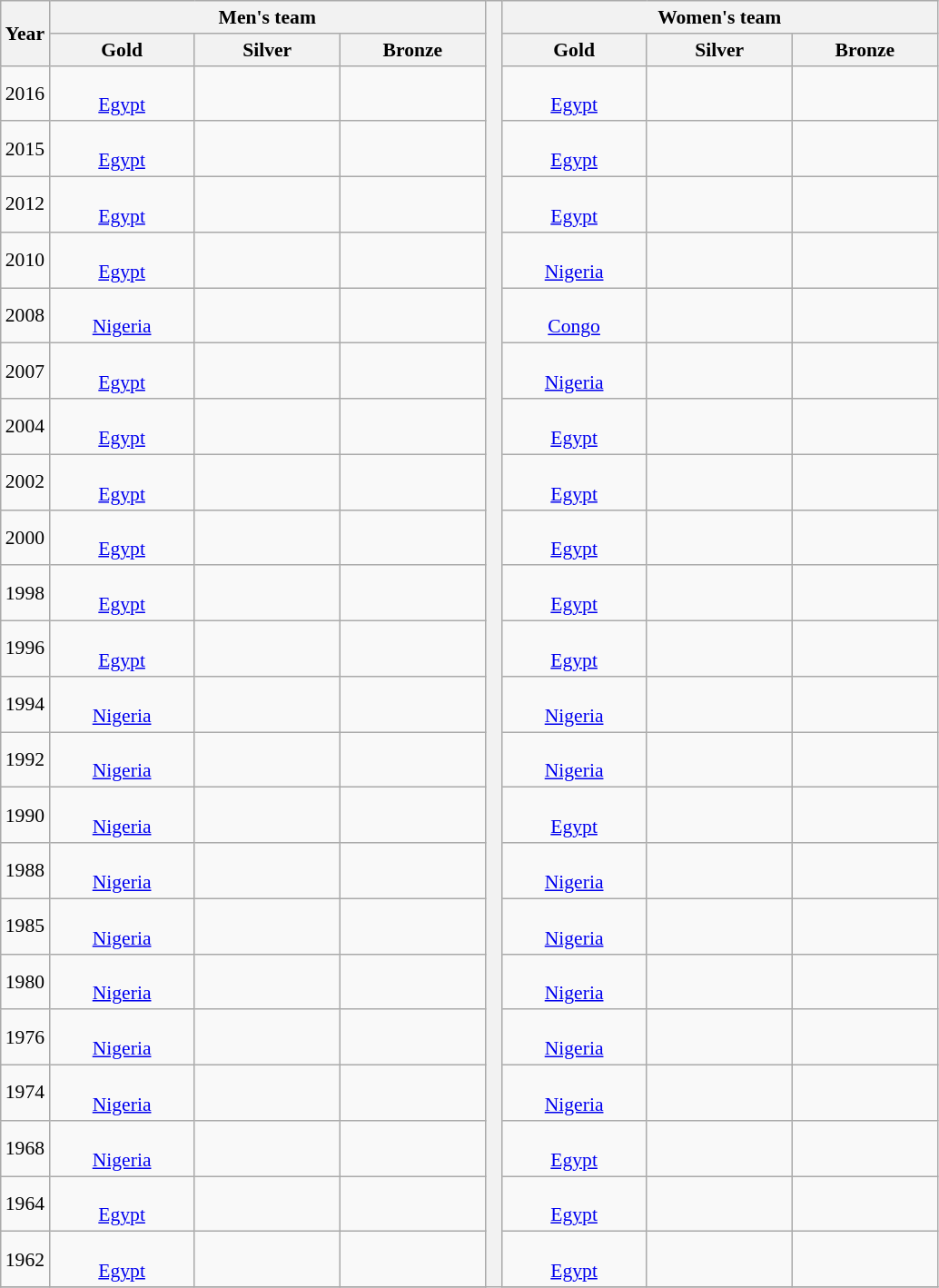<table class=wikitable style="font-size:90%; text-align:center">
<tr>
<th rowspan=2>Year</th>
<th colspan=3>Men's team</th>
<th width=5 rowspan=100></th>
<th colspan=3>Women's team</th>
</tr>
<tr>
<th width=100>Gold</th>
<th width=100>Silver</th>
<th width=100>Bronze</th>
<th width=100>Gold</th>
<th width=100>Silver</th>
<th width=100>Bronze</th>
</tr>
<tr>
<td>2016</td>
<td><br> <a href='#'>Egypt</a></td>
<td></td>
<td></td>
<td><br> <a href='#'>Egypt</a></td>
<td></td>
<td></td>
</tr>
<tr>
<td>2015</td>
<td><br> <a href='#'>Egypt</a></td>
<td></td>
<td></td>
<td><br> <a href='#'>Egypt</a></td>
<td></td>
<td></td>
</tr>
<tr>
<td>2012</td>
<td><br> <a href='#'>Egypt</a></td>
<td></td>
<td></td>
<td><br> <a href='#'>Egypt</a></td>
<td></td>
<td></td>
</tr>
<tr>
<td>2010</td>
<td><br> <a href='#'>Egypt</a></td>
<td></td>
<td></td>
<td><br> <a href='#'>Nigeria</a></td>
<td></td>
<td></td>
</tr>
<tr>
<td>2008</td>
<td><br> <a href='#'>Nigeria</a></td>
<td></td>
<td></td>
<td><br> <a href='#'>Congo</a></td>
<td></td>
<td></td>
</tr>
<tr>
<td>2007</td>
<td><br> <a href='#'>Egypt</a></td>
<td></td>
<td></td>
<td><br> <a href='#'>Nigeria</a></td>
<td></td>
<td></td>
</tr>
<tr>
<td>2004</td>
<td><br> <a href='#'>Egypt</a></td>
<td></td>
<td></td>
<td><br> <a href='#'>Egypt</a></td>
<td></td>
<td></td>
</tr>
<tr>
<td>2002</td>
<td><br> <a href='#'>Egypt</a></td>
<td></td>
<td></td>
<td><br> <a href='#'>Egypt</a></td>
<td></td>
<td></td>
</tr>
<tr>
<td>2000</td>
<td><br> <a href='#'>Egypt</a></td>
<td></td>
<td></td>
<td><br> <a href='#'>Egypt</a></td>
<td></td>
<td></td>
</tr>
<tr>
<td>1998</td>
<td><br> <a href='#'>Egypt</a></td>
<td></td>
<td></td>
<td><br> <a href='#'>Egypt</a></td>
<td></td>
<td></td>
</tr>
<tr>
<td>1996</td>
<td><br> <a href='#'>Egypt</a></td>
<td></td>
<td></td>
<td><br> <a href='#'>Egypt</a></td>
<td></td>
<td></td>
</tr>
<tr>
<td>1994</td>
<td><br> <a href='#'>Nigeria</a></td>
<td></td>
<td></td>
<td><br> <a href='#'>Nigeria</a></td>
<td></td>
<td></td>
</tr>
<tr>
<td>1992</td>
<td><br> <a href='#'>Nigeria</a></td>
<td></td>
<td></td>
<td><br> <a href='#'>Nigeria</a></td>
<td></td>
<td></td>
</tr>
<tr>
<td>1990</td>
<td><br> <a href='#'>Nigeria</a></td>
<td></td>
<td></td>
<td><br> <a href='#'>Egypt</a></td>
<td></td>
<td></td>
</tr>
<tr>
<td>1988</td>
<td><br> <a href='#'>Nigeria</a></td>
<td></td>
<td></td>
<td><br> <a href='#'>Nigeria</a></td>
<td></td>
<td></td>
</tr>
<tr>
<td>1985</td>
<td><br> <a href='#'>Nigeria</a></td>
<td></td>
<td></td>
<td><br> <a href='#'>Nigeria</a></td>
<td></td>
<td></td>
</tr>
<tr>
<td>1980</td>
<td><br> <a href='#'>Nigeria</a></td>
<td></td>
<td></td>
<td><br> <a href='#'>Nigeria</a></td>
<td></td>
<td></td>
</tr>
<tr>
<td>1976</td>
<td><br> <a href='#'>Nigeria</a></td>
<td></td>
<td></td>
<td><br> <a href='#'>Nigeria</a></td>
<td></td>
<td></td>
</tr>
<tr>
<td>1974</td>
<td><br> <a href='#'>Nigeria</a></td>
<td></td>
<td></td>
<td><br> <a href='#'>Nigeria</a></td>
<td></td>
<td></td>
</tr>
<tr>
<td>1968</td>
<td><br> <a href='#'>Nigeria</a></td>
<td></td>
<td></td>
<td><br> <a href='#'>Egypt</a></td>
<td></td>
<td></td>
</tr>
<tr>
<td>1964</td>
<td><br> <a href='#'>Egypt</a></td>
<td></td>
<td></td>
<td><br> <a href='#'>Egypt</a></td>
<td></td>
<td></td>
</tr>
<tr>
<td>1962</td>
<td><br> <a href='#'>Egypt</a></td>
<td></td>
<td></td>
<td><br> <a href='#'>Egypt</a></td>
<td></td>
<td></td>
</tr>
<tr>
</tr>
</table>
